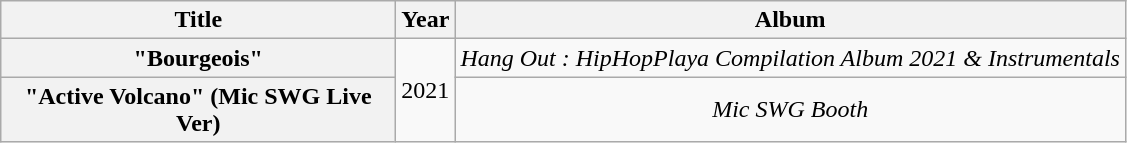<table class="wikitable plainrowheaders" style="text-align:center;" border="1">
<tr>
<th scope="col" style="width:16em;">Title</th>
<th scope="col">Year</th>
<th scope="col">Album</th>
</tr>
<tr>
<th scope="row">"Bourgeois"<br></th>
<td rowspan="2">2021</td>
<td><em>Hang Out : HipHopPlaya Compilation Album 2021 & Instrumentals</em></td>
</tr>
<tr>
<th scope="row">"Active Volcano" (Mic SWG Live Ver) <br></th>
<td><em>Mic SWG Booth</em></td>
</tr>
</table>
